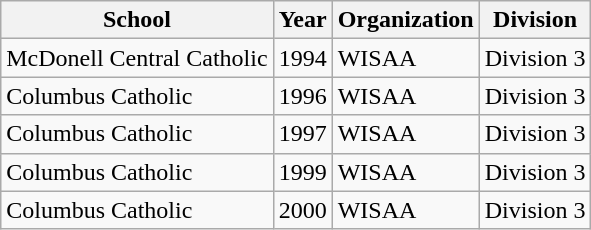<table class="wikitable">
<tr>
<th>School</th>
<th>Year</th>
<th>Organization</th>
<th>Division</th>
</tr>
<tr>
<td>McDonell Central Catholic</td>
<td>1994</td>
<td>WISAA</td>
<td>Division 3</td>
</tr>
<tr>
<td>Columbus Catholic</td>
<td>1996</td>
<td>WISAA</td>
<td>Division 3</td>
</tr>
<tr>
<td>Columbus Catholic</td>
<td>1997</td>
<td>WISAA</td>
<td>Division 3</td>
</tr>
<tr>
<td>Columbus Catholic</td>
<td>1999</td>
<td>WISAA</td>
<td>Division 3</td>
</tr>
<tr>
<td>Columbus Catholic</td>
<td>2000</td>
<td>WISAA</td>
<td>Division 3</td>
</tr>
</table>
